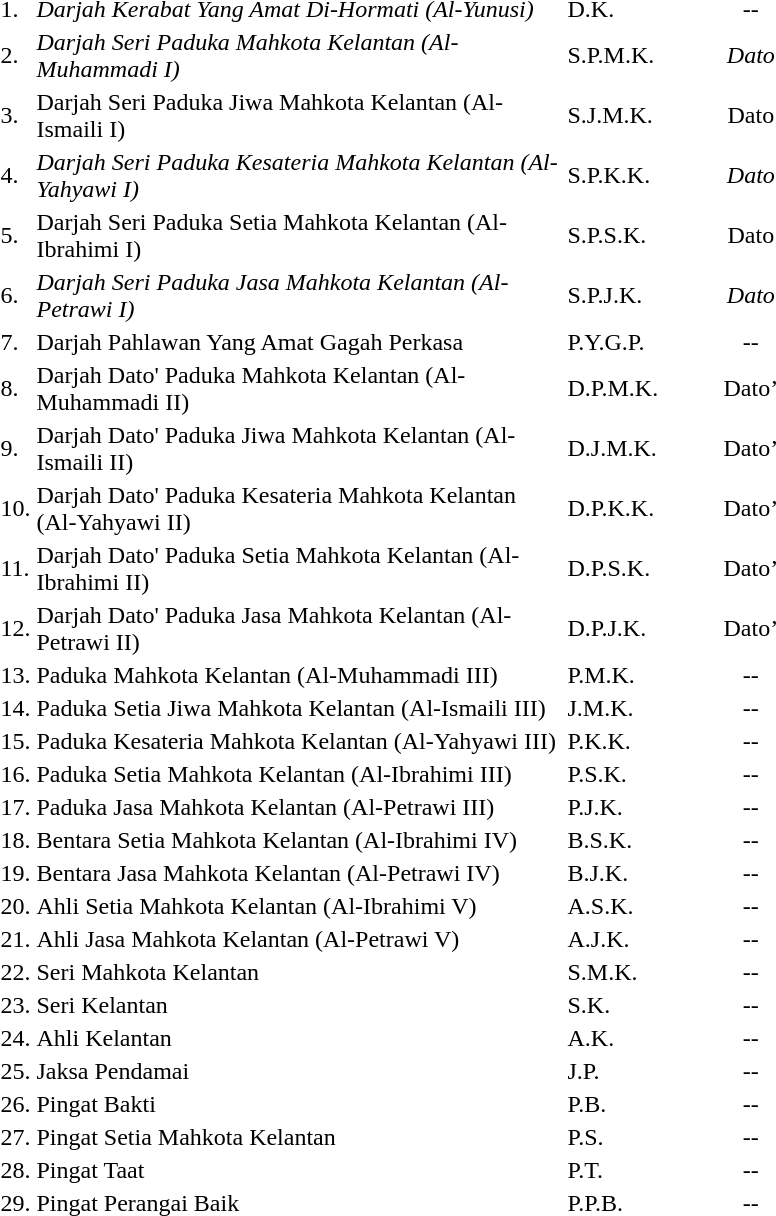<table>
<tr>
<td>1.</td>
<td width=350px><em>Darjah Kerabat Yang Amat Di-Hormati (Al-Yunusi)</em></td>
<td width=100px>D.K.</td>
<td align=center>--</td>
</tr>
<tr>
<td>2.</td>
<td><em>Darjah Seri Paduka Mahkota Kelantan (Al-Muhammadi I)</em></td>
<td>S.P.M.K.</td>
<td align=center><em>Dato<strong></td>
</tr>
<tr>
<td>3.</td>
<td></em>Darjah Seri Paduka Jiwa Mahkota Kelantan (Al-Ismaili I)<em></td>
<td>S.J.M.K.</td>
<td align=center></em>Dato</strong></td>
</tr>
<tr>
<td>4.</td>
<td><em>Darjah Seri Paduka Kesateria Mahkota Kelantan (Al-Yahyawi I)</em></td>
<td>S.P.K.K.</td>
<td align=center><em>Dato<strong></td>
</tr>
<tr>
<td>5.</td>
<td></em>Darjah Seri Paduka Setia Mahkota Kelantan (Al-Ibrahimi I)<em></td>
<td>S.P.S.K.</td>
<td align=center></em>Dato</strong></td>
</tr>
<tr>
<td>6.</td>
<td><em>Darjah Seri Paduka Jasa Mahkota Kelantan (Al-Petrawi I)</em></td>
<td>S.P.J.K.</td>
<td align=center><em>Dato<strong></td>
</tr>
<tr>
<td>7.</td>
<td></em>Darjah Pahlawan Yang Amat Gagah Perkasa<em></td>
<td>P.Y.G.P.</td>
<td align=center>--</td>
</tr>
<tr>
<td>8.</td>
<td></em>Darjah Dato' Paduka Mahkota Kelantan (Al-Muhammadi II)<em></td>
<td>D.P.M.K.</td>
<td align=center></em>Dato’<em></td>
</tr>
<tr>
<td>9.</td>
<td></em>Darjah Dato' Paduka Jiwa Mahkota Kelantan (Al-Ismaili II)<em></td>
<td>D.J.M.K.</td>
<td align=center></em>Dato’<em></td>
</tr>
<tr>
<td>10.</td>
<td></em>Darjah Dato' Paduka Kesateria Mahkota Kelantan (Al-Yahyawi II)<em></td>
<td>D.P.K.K.</td>
<td align=center></em>Dato’<em></td>
</tr>
<tr>
<td>11.</td>
<td></em>Darjah Dato' Paduka Setia Mahkota Kelantan (Al-Ibrahimi II)<em></td>
<td>D.P.S.K.</td>
<td align=center></em>Dato’<em></td>
</tr>
<tr>
<td>12.</td>
<td></em>Darjah Dato' Paduka Jasa Mahkota Kelantan (Al-Petrawi II)<em></td>
<td>D.P.J.K.</td>
<td align=center></em>Dato’<em></td>
</tr>
<tr>
<td>13.</td>
<td></em>Paduka Mahkota Kelantan (Al-Muhammadi III)<em></td>
<td>P.M.K.</td>
<td align=center>--</td>
</tr>
<tr>
<td>14.</td>
<td></em>Paduka Setia Jiwa Mahkota Kelantan (Al-Ismaili III)<em></td>
<td>J.M.K.</td>
<td align=center>--</td>
</tr>
<tr>
<td>15.</td>
<td></em>Paduka Kesateria Mahkota Kelantan (Al-Yahyawi III)<em></td>
<td>P.K.K.</td>
<td align=center>--</td>
</tr>
<tr>
<td>16.</td>
<td></em>Paduka Setia Mahkota Kelantan (Al-Ibrahimi III)<em></td>
<td>P.S.K.</td>
<td align=center>--</td>
</tr>
<tr>
<td>17.</td>
<td></em>Paduka Jasa Mahkota Kelantan (Al-Petrawi III)<em></td>
<td>P.J.K.</td>
<td align=center>--</td>
</tr>
<tr>
<td>18.</td>
<td></em>Bentara Setia Mahkota Kelantan (Al-Ibrahimi IV)<em></td>
<td>B.S.K.</td>
<td align=center>--</td>
</tr>
<tr>
<td>19.</td>
<td></em>Bentara Jasa Mahkota Kelantan (Al-Petrawi IV)<em></td>
<td>B.J.K.</td>
<td align=center>--</td>
</tr>
<tr>
<td>20.</td>
<td></em>Ahli Setia Mahkota Kelantan (Al-Ibrahimi V)<em></td>
<td>A.S.K.</td>
<td align=center>--</td>
</tr>
<tr>
<td>21.</td>
<td></em>Ahli Jasa Mahkota Kelantan (Al-Petrawi V)<em></td>
<td>A.J.K.</td>
<td align=center>--</td>
</tr>
<tr>
<td>22.</td>
<td></em>Seri Mahkota Kelantan<em></td>
<td>S.M.K.</td>
<td align=center>--</td>
</tr>
<tr>
<td>23.</td>
<td></em>Seri Kelantan<em></td>
<td>S.K.</td>
<td align=center>--</td>
</tr>
<tr>
<td>24.</td>
<td></em>Ahli Kelantan<em></td>
<td>A.K.</td>
<td align=center>--</td>
</tr>
<tr>
<td>25.</td>
<td></em>Jaksa Pendamai<em></td>
<td>J.P.</td>
<td align=center>--</td>
</tr>
<tr>
<td>26.</td>
<td></em>Pingat Bakti<em></td>
<td>P.B.</td>
<td align=center>--</td>
</tr>
<tr>
<td>27.</td>
<td></em>Pingat Setia Mahkota Kelantan<em></td>
<td>P.S.</td>
<td align=center>--</td>
</tr>
<tr>
<td>28.</td>
<td></em>Pingat Taat<em></td>
<td>P.T.</td>
<td align=center>--</td>
</tr>
<tr>
<td>29.</td>
<td></em>Pingat Perangai Baik<em></td>
<td>P.P.B.</td>
<td align=center>--</td>
</tr>
</table>
